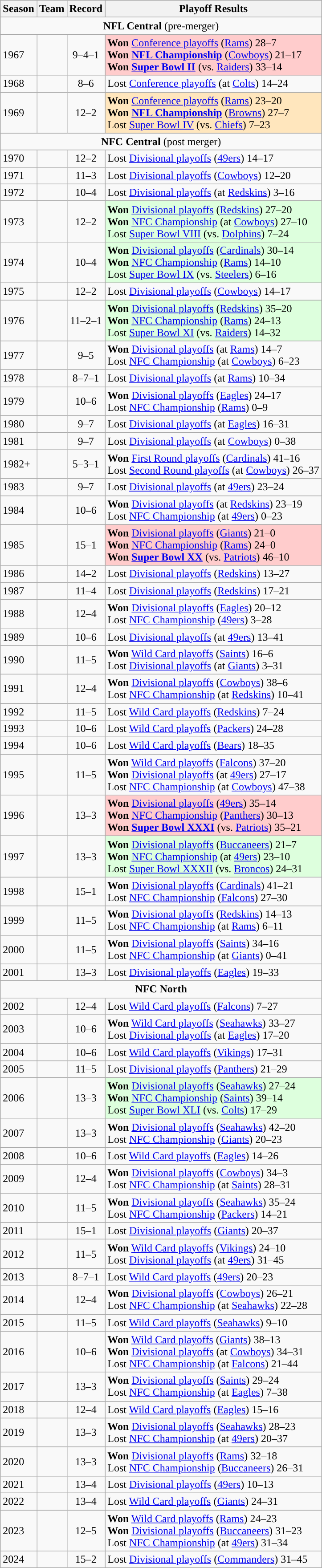<table class="wikitable">
<tr style="background:#efefef;">
<th>Season</th>
<th>Team</th>
<th>Record</th>
<th>Playoff Results</th>
</tr>
<tr>
<td colspan="4" style="text-align:center;"><strong>NFL Central</strong> (pre-merger)</td>
</tr>
<tr>
<td>1967</td>
<td><strong><a href='#'></a></strong></td>
<td align="center">9–4–1</td>
<td style="background: #FFCCCC;" valign="top"><strong>Won</strong> <a href='#'>Conference playoffs</a> (<a href='#'>Rams</a>) 28–7<br><strong>Won <a href='#'>NFL Championship</a></strong> (<a href='#'>Cowboys</a>) 21–17<br><strong>Won <a href='#'>Super Bowl II</a></strong> (vs. <a href='#'>Raiders</a>) 33–14</td>
</tr>
<tr>
<td>1968</td>
<td><strong><a href='#'></a></strong></td>
<td align="center">8–6</td>
<td>Lost <a href='#'>Conference playoffs</a> (at <a href='#'>Colts</a>) 14–24</td>
</tr>
<tr>
<td>1969</td>
<td><strong><a href='#'></a></strong></td>
<td align="center">12–2</td>
<td bgcolor="#FFE6BD"><strong>Won</strong> <a href='#'>Conference playoffs</a> (<a href='#'>Rams</a>) 23–20<br><strong>Won <a href='#'>NFL Championship</a></strong> (<a href='#'>Browns</a>) 27–7<br> Lost <a href='#'>Super Bowl IV</a> (vs. <a href='#'>Chiefs</a>) 7–23</td>
</tr>
<tr>
<td colspan="4" style="text-align:center;"><strong>NFC Central</strong> (post merger)</td>
</tr>
<tr>
<td>1970</td>
<td><strong><a href='#'></a></strong></td>
<td align="center">12–2</td>
<td>Lost <a href='#'>Divisional playoffs</a> (<a href='#'>49ers</a>) 14–17</td>
</tr>
<tr>
<td>1971</td>
<td><strong><a href='#'></a></strong></td>
<td align="center">11–3</td>
<td>Lost <a href='#'>Divisional playoffs</a> (<a href='#'>Cowboys</a>) 12–20</td>
</tr>
<tr>
<td>1972</td>
<td><strong><a href='#'></a></strong></td>
<td align="center">10–4</td>
<td>Lost  <a href='#'>Divisional playoffs</a> (at <a href='#'>Redskins</a>) 3–16</td>
</tr>
<tr>
<td>1973</td>
<td><strong><a href='#'></a></strong></td>
<td align="center">12–2</td>
<td bgcolor="#DDFFDD"><strong>Won</strong> <a href='#'>Divisional playoffs</a> (<a href='#'>Redskins</a>) 27–20<br><strong>Won</strong> <a href='#'>NFC Championship</a> (at <a href='#'>Cowboys</a>) 27–10<br>Lost <a href='#'>Super Bowl VIII</a> (vs. <a href='#'>Dolphins</a>) 7–24</td>
</tr>
<tr>
<td>1974</td>
<td><strong><a href='#'></a></strong></td>
<td align="center">10–4</td>
<td bgcolor="#DDFFDD"><strong>Won</strong> <a href='#'>Divisional playoffs</a> (<a href='#'>Cardinals</a>) 30–14<br><strong>Won</strong> <a href='#'>NFC Championship</a> (<a href='#'>Rams</a>) 14–10<br>Lost <a href='#'>Super Bowl IX</a> (vs. <a href='#'>Steelers</a>) 6–16</td>
</tr>
<tr>
<td>1975</td>
<td><strong><a href='#'></a></strong></td>
<td align="center">12–2</td>
<td>Lost <a href='#'>Divisional playoffs</a> (<a href='#'>Cowboys</a>) 14–17</td>
</tr>
<tr>
<td>1976</td>
<td><strong><a href='#'></a></strong></td>
<td align="center">11–2–1</td>
<td bgcolor="#DDFFDD"><strong>Won</strong> <a href='#'>Divisional playoffs</a> (<a href='#'>Redskins</a>) 35–20<br><strong>Won</strong> <a href='#'>NFC Championship</a> (<a href='#'>Rams</a>) 24–13<br>Lost <a href='#'>Super Bowl XI</a> (vs. <a href='#'>Raiders</a>) 14–32</td>
</tr>
<tr>
<td>1977</td>
<td><strong><a href='#'></a></strong></td>
<td align="center">9–5</td>
<td><strong>Won</strong> <a href='#'>Divisional playoffs</a> (at <a href='#'>Rams</a>) 14–7<br>Lost <a href='#'>NFC Championship</a> (at <a href='#'>Cowboys</a>) 6–23</td>
</tr>
<tr>
<td>1978</td>
<td><strong><a href='#'></a></strong></td>
<td align="center">8–7–1</td>
<td>Lost <a href='#'>Divisional playoffs</a> (at <a href='#'>Rams</a>) 10–34</td>
</tr>
<tr>
<td>1979</td>
<td><strong><a href='#'></a></strong></td>
<td align="center">10–6</td>
<td><strong>Won</strong> <a href='#'>Divisional playoffs</a> (<a href='#'>Eagles</a>) 24–17<br>Lost <a href='#'>NFC Championship</a> (<a href='#'>Rams</a>)  0–9</td>
</tr>
<tr>
<td>1980</td>
<td><strong><a href='#'></a></strong></td>
<td align="center">9–7</td>
<td>Lost <a href='#'>Divisional playoffs</a> (at <a href='#'>Eagles</a>) 16–31</td>
</tr>
<tr>
<td>1981</td>
<td><strong><a href='#'></a></strong></td>
<td align="center">9–7</td>
<td>Lost <a href='#'>Divisional playoffs</a> (at <a href='#'>Cowboys</a>) 0–38</td>
</tr>
<tr>
<td>1982+</td>
<td><strong><a href='#'></a></strong></td>
<td align="center">5–3–1</td>
<td><strong>Won</strong> <a href='#'>First Round playoffs</a> (<a href='#'>Cardinals</a>) 41–16<br>Lost  <a href='#'>Second Round playoffs</a> (at <a href='#'>Cowboys</a>) 26–37</td>
</tr>
<tr>
<td>1983</td>
<td><strong><a href='#'></a></strong></td>
<td align="center">9–7</td>
<td>Lost <a href='#'>Divisional playoffs</a> (at <a href='#'>49ers</a>) 23–24</td>
</tr>
<tr>
<td>1984</td>
<td><strong><a href='#'></a></strong></td>
<td align="center">10–6</td>
<td><strong>Won</strong> <a href='#'>Divisional playoffs</a> (at <a href='#'>Redskins</a>) 23–19<br>Lost <a href='#'>NFC Championship</a> (at <a href='#'>49ers</a>) 0–23</td>
</tr>
<tr>
<td>1985</td>
<td><strong><a href='#'></a></strong></td>
<td align="center">15–1</td>
<td style="background: #FFCCCC;" valign="top"><strong>Won</strong> <a href='#'>Divisional playoffs</a> (<a href='#'>Giants</a>) 21–0<br><strong>Won</strong> <a href='#'>NFC Championship</a> (<a href='#'>Rams</a>) 24–0<br><strong>Won <a href='#'>Super Bowl XX</a></strong> (vs. <a href='#'>Patriots</a>) 46–10</td>
</tr>
<tr>
<td>1986</td>
<td><strong><a href='#'></a></strong></td>
<td align="center">14–2</td>
<td>Lost <a href='#'>Divisional playoffs</a> (<a href='#'>Redskins</a>) 13–27</td>
</tr>
<tr>
<td>1987</td>
<td><strong><a href='#'></a></strong></td>
<td align="center">11–4</td>
<td>Lost <a href='#'>Divisional playoffs</a> (<a href='#'>Redskins</a>) 17–21</td>
</tr>
<tr>
<td>1988</td>
<td><strong><a href='#'></a></strong></td>
<td align="center">12–4</td>
<td><strong>Won</strong> <a href='#'>Divisional playoffs</a> (<a href='#'>Eagles</a>) 20–12<br>Lost <a href='#'>NFC Championship</a> (<a href='#'>49ers</a>) 3–28</td>
</tr>
<tr>
<td>1989</td>
<td><strong><a href='#'></a></strong></td>
<td align="center">10–6</td>
<td>Lost <a href='#'>Divisional playoffs</a> (at <a href='#'>49ers</a>) 13–41</td>
</tr>
<tr>
<td>1990</td>
<td><strong><a href='#'></a></strong></td>
<td align="center">11–5</td>
<td><strong>Won</strong> <a href='#'>Wild Card playoffs</a> (<a href='#'>Saints</a>) 16–6<br>Lost <a href='#'>Divisional playoffs</a> (at <a href='#'>Giants</a>) 3–31</td>
</tr>
<tr>
<td>1991</td>
<td><strong><a href='#'></a></strong></td>
<td align="center">12–4</td>
<td><strong>Won</strong> <a href='#'>Divisional playoffs</a> (<a href='#'>Cowboys</a>) 38–6<br>Lost <a href='#'>NFC Championship</a> (at <a href='#'>Redskins</a>) 10–41</td>
</tr>
<tr>
<td>1992</td>
<td><strong><a href='#'></a></strong></td>
<td align="center">11–5</td>
<td>Lost <a href='#'>Wild Card playoffs</a> (<a href='#'>Redskins</a>) 7–24</td>
</tr>
<tr>
<td>1993</td>
<td><strong><a href='#'></a></strong></td>
<td align="center">10–6</td>
<td>Lost <a href='#'>Wild Card playoffs</a> (<a href='#'>Packers</a>) 24–28</td>
</tr>
<tr>
<td>1994</td>
<td><strong><a href='#'></a></strong></td>
<td align="center">10–6</td>
<td>Lost <a href='#'>Wild Card playoffs</a> (<a href='#'>Bears</a>) 18–35</td>
</tr>
<tr>
<td>1995</td>
<td><strong><a href='#'></a></strong></td>
<td align="center">11–5</td>
<td><strong>Won</strong> <a href='#'>Wild Card playoffs</a> (<a href='#'>Falcons</a>) 37–20<br><strong>Won</strong> <a href='#'>Divisional playoffs</a> (at <a href='#'>49ers</a>) 27–17<br>Lost <a href='#'>NFC Championship</a> (at <a href='#'>Cowboys</a>) 47–38</td>
</tr>
<tr>
<td>1996</td>
<td><strong><a href='#'></a></strong></td>
<td align="center">13–3</td>
<td style="background: #FFCCCC;" valign="top"><strong>Won</strong> <a href='#'>Divisional playoffs</a> (<a href='#'>49ers</a>) 35–14<br><strong>Won</strong> <a href='#'>NFC Championship</a> (<a href='#'>Panthers</a>) 30–13<br><strong>Won <a href='#'>Super Bowl XXXI</a></strong> (vs. <a href='#'>Patriots</a>) 35–21</td>
</tr>
<tr>
<td>1997</td>
<td><strong><a href='#'></a></strong></td>
<td align="center">13–3</td>
<td bgcolor="#DDFFDD"><strong>Won</strong> <a href='#'>Divisional playoffs</a> (<a href='#'>Buccaneers</a>) 21–7<br><strong>Won</strong> <a href='#'>NFC Championship</a> (at <a href='#'>49ers</a>) 23–10<br>Lost <a href='#'>Super Bowl XXXII</a> (vs. <a href='#'>Broncos</a>) 24–31</td>
</tr>
<tr>
<td>1998</td>
<td><strong><a href='#'></a></strong></td>
<td align="center">15–1</td>
<td><strong>Won</strong> <a href='#'>Divisional playoffs</a> (<a href='#'>Cardinals</a>) 41–21<br>Lost <a href='#'>NFC Championship</a> (<a href='#'>Falcons</a>) 27–30 </td>
</tr>
<tr>
<td>1999</td>
<td><strong><a href='#'></a></strong></td>
<td align="center">11–5</td>
<td><strong>Won</strong> <a href='#'>Divisional playoffs</a> (<a href='#'>Redskins</a>) 14–13<br>Lost <a href='#'>NFC Championship</a> (at <a href='#'>Rams</a>) 6–11</td>
</tr>
<tr>
<td>2000</td>
<td><strong><a href='#'></a></strong></td>
<td align="center">11–5</td>
<td><strong>Won</strong> <a href='#'>Divisional playoffs</a> (<a href='#'>Saints</a>) 34–16<br>Lost <a href='#'>NFC Championship</a> (at <a href='#'>Giants</a>) 0–41</td>
</tr>
<tr>
<td>2001</td>
<td><strong><a href='#'></a></strong></td>
<td align="center">13–3</td>
<td>Lost <a href='#'>Divisional playoffs</a> (<a href='#'>Eagles</a>) 19–33</td>
</tr>
<tr>
<td colspan="4" style="text-align:center;"><strong>NFC North</strong></td>
</tr>
<tr>
<td>2002</td>
<td><strong><a href='#'></a></strong></td>
<td align="center">12–4</td>
<td>Lost <a href='#'>Wild Card playoffs</a> (<a href='#'>Falcons</a>) 7–27</td>
</tr>
<tr>
<td>2003</td>
<td><strong><a href='#'></a></strong></td>
<td align="center">10–6</td>
<td><strong>Won</strong> <a href='#'>Wild Card playoffs</a> (<a href='#'>Seahawks</a>) 33–27 <br>Lost <a href='#'>Divisional playoffs</a> (at <a href='#'>Eagles</a>) 17–20 </td>
</tr>
<tr>
<td>2004</td>
<td><strong><a href='#'></a></strong></td>
<td align="center">10–6</td>
<td>Lost <a href='#'>Wild Card playoffs</a> (<a href='#'>Vikings</a>) 17–31</td>
</tr>
<tr>
<td>2005</td>
<td><strong><a href='#'></a></strong></td>
<td align="center">11–5</td>
<td>Lost <a href='#'>Divisional playoffs</a> (<a href='#'>Panthers</a>) 21–29</td>
</tr>
<tr>
<td>2006</td>
<td><strong><a href='#'></a></strong></td>
<td align="center">13–3</td>
<td bgcolor="#DDFFDD"><strong>Won</strong> <a href='#'>Divisional playoffs</a> (<a href='#'>Seahawks</a>) 27–24 <br><strong>Won</strong> <a href='#'>NFC Championship</a> (<a href='#'>Saints</a>) 39–14<br>Lost <a href='#'>Super Bowl XLI</a> (vs. <a href='#'>Colts</a>) 17–29</td>
</tr>
<tr>
<td>2007</td>
<td><strong><a href='#'></a></strong></td>
<td align="center">13–3</td>
<td><strong>Won</strong> <a href='#'>Divisional playoffs</a> (<a href='#'>Seahawks</a>) 42–20<br>Lost <a href='#'>NFC Championship</a> (<a href='#'>Giants</a>) 20–23 </td>
</tr>
<tr>
<td>2008</td>
<td><strong><a href='#'></a></strong></td>
<td align="center">10–6</td>
<td>Lost <a href='#'>Wild Card playoffs</a> (<a href='#'>Eagles</a>) 14–26</td>
</tr>
<tr>
<td>2009</td>
<td><strong><a href='#'></a></strong></td>
<td align="center">12–4</td>
<td><strong>Won</strong> <a href='#'>Divisional playoffs</a> (<a href='#'>Cowboys</a>) 34–3 <br> Lost <a href='#'>NFC Championship</a> (at <a href='#'>Saints</a>) 28–31 </td>
</tr>
<tr>
<td>2010</td>
<td><strong><a href='#'></a></strong></td>
<td align="center">11–5</td>
<td><strong>Won</strong> <a href='#'>Divisional playoffs</a> (<a href='#'>Seahawks</a>) 35–24<br>Lost <a href='#'>NFC Championship</a> (<a href='#'>Packers</a>) 14–21</td>
</tr>
<tr>
<td>2011</td>
<td><strong><a href='#'></a></strong></td>
<td align="center">15–1</td>
<td>Lost <a href='#'>Divisional playoffs</a> (<a href='#'>Giants</a>) 20–37</td>
</tr>
<tr>
<td>2012</td>
<td><strong><a href='#'></a></strong></td>
<td align="center">11–5</td>
<td><strong>Won</strong> <a href='#'>Wild Card playoffs</a> (<a href='#'>Vikings</a>) 24–10<br>Lost <a href='#'>Divisional playoffs</a> (at <a href='#'>49ers</a>) 31–45</td>
</tr>
<tr>
<td>2013</td>
<td><strong><a href='#'></a></strong></td>
<td align="center">8–7–1</td>
<td>Lost <a href='#'>Wild Card playoffs</a> (<a href='#'>49ers</a>) 20–23</td>
</tr>
<tr>
<td>2014</td>
<td><strong><a href='#'></a></strong></td>
<td align="center">12–4</td>
<td><strong>Won</strong> <a href='#'>Divisional playoffs</a> (<a href='#'>Cowboys</a>) 26–21<br>Lost <a href='#'>NFC Championship</a> (at <a href='#'>Seahawks</a>) 22–28 </td>
</tr>
<tr>
<td>2015</td>
<td><strong><a href='#'></a></strong></td>
<td align="center">11–5</td>
<td>Lost <a href='#'>Wild Card playoffs</a> (<a href='#'>Seahawks</a>) 9–10</td>
</tr>
<tr>
<td>2016</td>
<td><strong><a href='#'></a></strong></td>
<td align="center">10–6</td>
<td><strong>Won</strong> <a href='#'>Wild Card playoffs</a> (<a href='#'>Giants</a>) 38–13 <br> <strong>Won</strong> <a href='#'>Divisional playoffs</a> (at <a href='#'>Cowboys</a>) 34–31 <br> Lost <a href='#'>NFC Championship</a> (at <a href='#'>Falcons</a>) 21–44</td>
</tr>
<tr>
<td>2017</td>
<td><strong><a href='#'></a></strong></td>
<td align="center">13–3</td>
<td><strong>Won</strong> <a href='#'>Divisional playoffs</a> (<a href='#'>Saints</a>) 29–24<br>Lost <a href='#'>NFC Championship</a> (at <a href='#'>Eagles</a>) 7–38</td>
</tr>
<tr>
<td>2018</td>
<td><strong><a href='#'></a></strong></td>
<td align="center">12–4</td>
<td>Lost <a href='#'>Wild Card playoffs</a> (<a href='#'>Eagles</a>) 15–16</td>
</tr>
<tr>
<td>2019</td>
<td><strong><a href='#'></a></strong></td>
<td align="center">13–3</td>
<td><strong>Won</strong> <a href='#'>Divisional playoffs</a> (<a href='#'>Seahawks</a>) 28–23<br>Lost <a href='#'>NFC Championship</a> (at <a href='#'>49ers</a>) 20–37</td>
</tr>
<tr>
<td>2020</td>
<td><strong><a href='#'></a></strong></td>
<td align="center">13–3</td>
<td><strong>Won</strong> <a href='#'>Divisional playoffs</a> (<a href='#'>Rams</a>) 32–18<br>Lost <a href='#'>NFC Championship</a> (<a href='#'>Buccaneers</a>) 26–31</td>
</tr>
<tr>
<td>2021</td>
<td><strong><a href='#'></a></strong></td>
<td align="center">13–4</td>
<td>Lost <a href='#'>Divisional playoffs</a> (<a href='#'>49ers</a>) 10–13</td>
</tr>
<tr>
<td>2022</td>
<td><strong><a href='#'></a></strong></td>
<td align="center">13–4</td>
<td>Lost <a href='#'>Wild Card playoffs</a> (<a href='#'>Giants</a>) 24–31</td>
</tr>
<tr>
<td>2023</td>
<td><strong><a href='#'></a></strong></td>
<td align="center">12–5</td>
<td><strong>Won</strong> <a href='#'>Wild Card playoffs</a> (<a href='#'>Rams</a>) 24–23 <br> <strong>Won</strong> <a href='#'>Divisional playoffs</a> (<a href='#'>Buccaneers</a>) 31–23 <br> Lost <a href='#'>NFC Championship</a> (at <a href='#'>49ers</a>) 31–34</td>
</tr>
<tr>
<td>2024</td>
<td><strong><a href='#'></a></strong></td>
<td align="center">15–2</td>
<td>Lost <a href='#'>Divisional playoffs</a> (<a href='#'>Commanders</a>) 31–45</td>
</tr>
</table>
